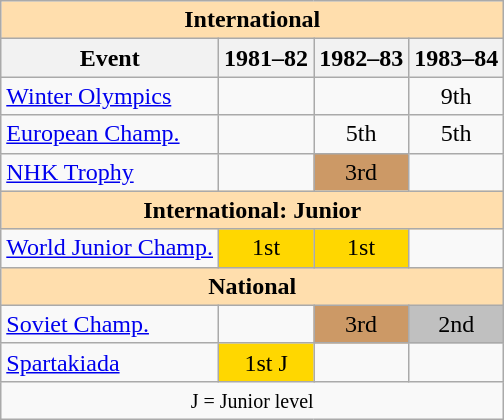<table class="wikitable" style="text-align:center">
<tr>
<th style="background-color: #ffdead; " colspan=4 align=center>International</th>
</tr>
<tr>
<th>Event</th>
<th>1981–82</th>
<th>1982–83</th>
<th>1983–84</th>
</tr>
<tr>
<td align=left><a href='#'>Winter Olympics</a></td>
<td></td>
<td></td>
<td>9th</td>
</tr>
<tr>
<td align=left><a href='#'>European Champ.</a></td>
<td></td>
<td>5th</td>
<td>5th</td>
</tr>
<tr>
<td align=left><a href='#'>NHK Trophy</a></td>
<td></td>
<td bgcolor=cc9966>3rd</td>
<td></td>
</tr>
<tr>
<th style="background-color: #ffdead; " colspan=4 align=center>International: Junior</th>
</tr>
<tr>
<td align=left><a href='#'>World Junior Champ.</a></td>
<td bgcolor=gold>1st</td>
<td bgcolor=gold>1st</td>
<td></td>
</tr>
<tr>
<th style="background-color: #ffdead; " colspan=4 align=center>National</th>
</tr>
<tr>
<td align=left><a href='#'>Soviet Champ.</a></td>
<td></td>
<td bgcolor=cc9966>3rd</td>
<td bgcolor=silver>2nd</td>
</tr>
<tr>
<td align=left><a href='#'>Spartakiada</a></td>
<td bgcolor=gold>1st J</td>
<td></td>
<td></td>
</tr>
<tr>
<td colspan=4 align=center><small> J = Junior level </small></td>
</tr>
</table>
